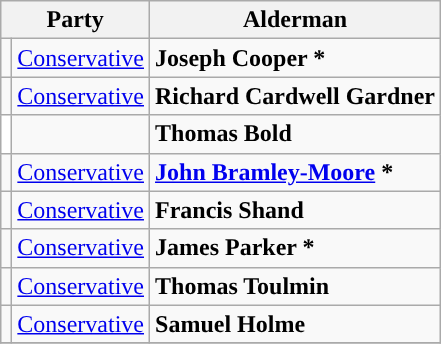<table class="wikitable">
<tr>
<th colspan="2">Party</th>
<th>Alderman</th>
</tr>
<tr>
<td style="background-color:"></td>
<td><a href='#'>Conservative</a></td>
<td><strong>Joseph Cooper *</strong></td>
</tr>
<tr>
<td style="background-color:"></td>
<td><a href='#'>Conservative</a></td>
<td><strong>Richard Cardwell Gardner</strong></td>
</tr>
<tr>
<td style="background-color:white "></td>
<td></td>
<td><strong>Thomas Bold</strong></td>
</tr>
<tr>
<td style="background-color:"></td>
<td><a href='#'>Conservative</a></td>
<td><strong><a href='#'>John Bramley-Moore</a> *</strong></td>
</tr>
<tr>
<td style="background-color:"></td>
<td><a href='#'>Conservative</a></td>
<td><strong>Francis Shand</strong></td>
</tr>
<tr>
<td style="background-color:"></td>
<td><a href='#'>Conservative</a></td>
<td><strong>James Parker *</strong></td>
</tr>
<tr>
<td style="background-color:"></td>
<td><a href='#'>Conservative</a></td>
<td><strong>Thomas Toulmin</strong></td>
</tr>
<tr>
<td style="background-color:"></td>
<td><a href='#'>Conservative</a></td>
<td><strong>Samuel Holme</strong></td>
</tr>
<tr>
</tr>
</table>
